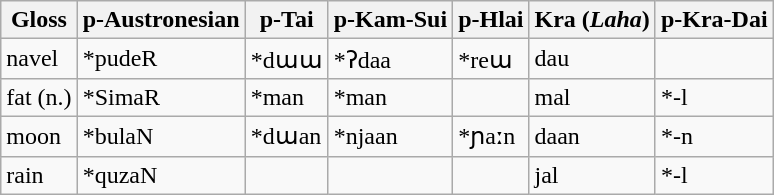<table class="wikitable">
<tr>
<th>Gloss</th>
<th>p-Austronesian</th>
<th>p-Tai</th>
<th>p-Kam-Sui</th>
<th>p-Hlai</th>
<th>Kra (<em>Laha</em>)</th>
<th>p-Kra-Dai</th>
</tr>
<tr>
<td>navel</td>
<td>*pudeR</td>
<td>*dɯɯ</td>
<td>*ʔdaa</td>
<td>*reɯ</td>
<td>dau</td>
<td></td>
</tr>
<tr>
<td>fat (n.)</td>
<td>*SimaR</td>
<td>*man</td>
<td>*man</td>
<td></td>
<td>mal</td>
<td>*-l</td>
</tr>
<tr>
<td>moon</td>
<td>*bulaN</td>
<td>*dɯan</td>
<td>*njaan</td>
<td>*ɲaːn</td>
<td>daan</td>
<td>*-n</td>
</tr>
<tr>
<td>rain</td>
<td>*quzaN</td>
<td></td>
<td></td>
<td></td>
<td>jal</td>
<td>*-l</td>
</tr>
</table>
